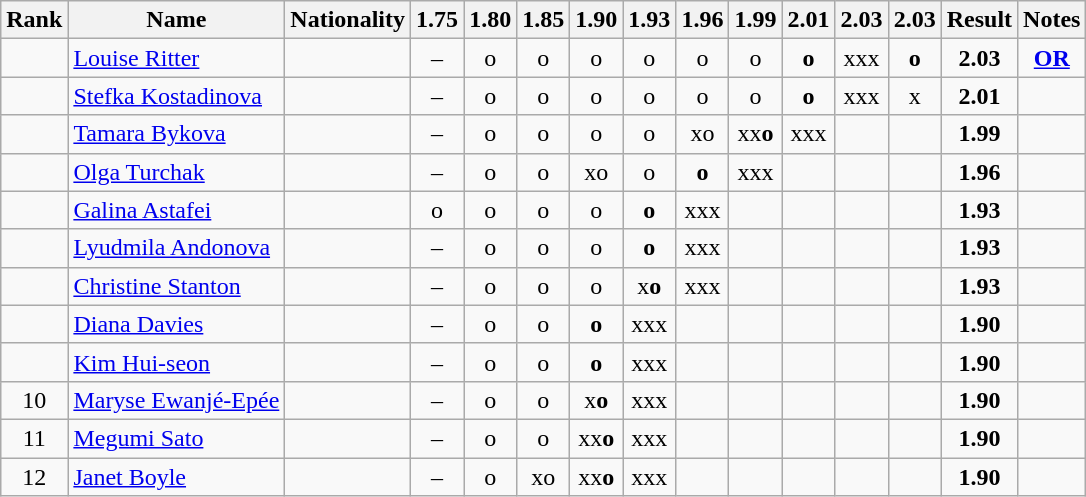<table class="wikitable sortable" style="text-align:center">
<tr>
<th>Rank</th>
<th>Name</th>
<th>Nationality</th>
<th>1.75</th>
<th>1.80</th>
<th>1.85</th>
<th>1.90</th>
<th>1.93</th>
<th>1.96</th>
<th>1.99</th>
<th>2.01</th>
<th>2.03</th>
<th>2.03</th>
<th>Result</th>
<th>Notes</th>
</tr>
<tr>
<td></td>
<td align=left><a href='#'>Louise Ritter</a></td>
<td align=left></td>
<td>–</td>
<td>o</td>
<td>o</td>
<td>o</td>
<td>o</td>
<td>o</td>
<td>o</td>
<td><strong>o</strong></td>
<td>xxx</td>
<td><strong>o</strong></td>
<td><strong>2.03</strong></td>
<td><strong><a href='#'>OR</a></strong></td>
</tr>
<tr>
<td></td>
<td align=left><a href='#'>Stefka Kostadinova</a></td>
<td align=left></td>
<td>–</td>
<td>o</td>
<td>o</td>
<td>o</td>
<td>o</td>
<td>o</td>
<td>o</td>
<td><strong>o</strong></td>
<td>xxx</td>
<td>x</td>
<td><strong>2.01</strong></td>
<td></td>
</tr>
<tr>
<td></td>
<td align=left><a href='#'>Tamara Bykova</a></td>
<td align=left></td>
<td>–</td>
<td>o</td>
<td>o</td>
<td>o</td>
<td>o</td>
<td>xo</td>
<td>xx<strong>o</strong></td>
<td>xxx</td>
<td></td>
<td></td>
<td><strong>1.99</strong></td>
<td></td>
</tr>
<tr>
<td></td>
<td align=left><a href='#'>Olga Turchak</a></td>
<td align=left></td>
<td>–</td>
<td>o</td>
<td>o</td>
<td>xo</td>
<td>o</td>
<td><strong>o</strong></td>
<td>xxx</td>
<td></td>
<td></td>
<td></td>
<td><strong>1.96</strong></td>
<td></td>
</tr>
<tr>
<td></td>
<td align=left><a href='#'>Galina Astafei</a></td>
<td align=left></td>
<td>o</td>
<td>o</td>
<td>o</td>
<td>o</td>
<td><strong>o</strong></td>
<td>xxx</td>
<td></td>
<td></td>
<td></td>
<td></td>
<td><strong>1.93</strong></td>
<td></td>
</tr>
<tr>
<td></td>
<td align=left><a href='#'>Lyudmila Andonova</a></td>
<td align=left></td>
<td>–</td>
<td>o</td>
<td>o</td>
<td>o</td>
<td><strong>o</strong></td>
<td>xxx</td>
<td></td>
<td></td>
<td></td>
<td></td>
<td><strong>1.93</strong></td>
<td></td>
</tr>
<tr>
<td></td>
<td align=left><a href='#'>Christine Stanton</a></td>
<td align=left></td>
<td>–</td>
<td>o</td>
<td>o</td>
<td>o</td>
<td>x<strong>o</strong></td>
<td>xxx</td>
<td></td>
<td></td>
<td></td>
<td></td>
<td><strong>1.93</strong></td>
<td></td>
</tr>
<tr>
<td></td>
<td align=left><a href='#'>Diana Davies</a></td>
<td align=left></td>
<td>–</td>
<td>o</td>
<td>o</td>
<td><strong>o</strong></td>
<td>xxx</td>
<td></td>
<td></td>
<td></td>
<td></td>
<td></td>
<td><strong>1.90</strong></td>
<td></td>
</tr>
<tr>
<td></td>
<td align=left><a href='#'>Kim Hui-seon</a></td>
<td align=left></td>
<td>–</td>
<td>o</td>
<td>o</td>
<td><strong>o</strong></td>
<td>xxx</td>
<td></td>
<td></td>
<td></td>
<td></td>
<td></td>
<td><strong>1.90</strong></td>
<td></td>
</tr>
<tr>
<td>10</td>
<td align=left><a href='#'>Maryse Ewanjé-Epée</a></td>
<td align=left></td>
<td>–</td>
<td>o</td>
<td>o</td>
<td>x<strong>o</strong></td>
<td>xxx</td>
<td></td>
<td></td>
<td></td>
<td></td>
<td></td>
<td><strong>1.90</strong></td>
<td></td>
</tr>
<tr>
<td>11</td>
<td align=left><a href='#'>Megumi Sato</a></td>
<td align=left></td>
<td>–</td>
<td>o</td>
<td>o</td>
<td>xx<strong>o</strong></td>
<td>xxx</td>
<td></td>
<td></td>
<td></td>
<td></td>
<td></td>
<td><strong>1.90</strong></td>
<td></td>
</tr>
<tr>
<td>12</td>
<td align=left><a href='#'>Janet Boyle</a></td>
<td align=left></td>
<td>–</td>
<td>o</td>
<td>xo</td>
<td>xx<strong>o</strong></td>
<td>xxx</td>
<td></td>
<td></td>
<td></td>
<td></td>
<td></td>
<td><strong>1.90</strong></td>
<td></td>
</tr>
</table>
